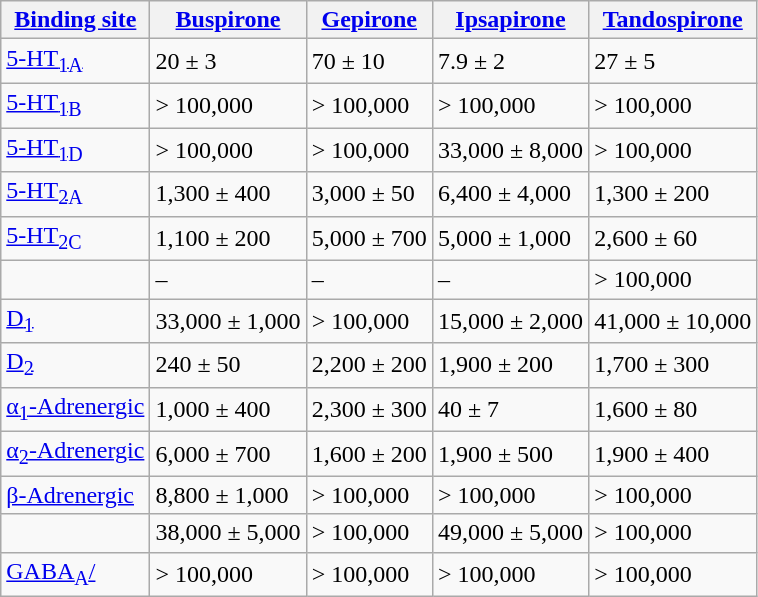<table class="wikitable">
<tr>
<th><a href='#'>Binding site</a></th>
<th><a href='#'>Buspirone</a></th>
<th><a href='#'>Gepirone</a></th>
<th><a href='#'>Ipsapirone</a></th>
<th><a href='#'>Tandospirone</a></th>
</tr>
<tr>
<td><a href='#'>5-HT<sub>1A</sub></a></td>
<td>20 ± 3</td>
<td>70 ± 10</td>
<td>7.9 ± 2</td>
<td>27 ± 5</td>
</tr>
<tr>
<td><a href='#'>5-HT<sub>1B</sub></a></td>
<td>> 100,000</td>
<td>> 100,000</td>
<td>> 100,000</td>
<td>> 100,000</td>
</tr>
<tr>
<td><a href='#'>5-HT<sub>1D</sub></a></td>
<td>> 100,000</td>
<td>> 100,000</td>
<td>33,000 ± 8,000</td>
<td>> 100,000</td>
</tr>
<tr>
<td><a href='#'>5-HT<sub>2A</sub></a></td>
<td>1,300 ± 400</td>
<td>3,000 ± 50</td>
<td>6,400 ± 4,000</td>
<td>1,300 ± 200</td>
</tr>
<tr>
<td><a href='#'>5-HT<sub>2C</sub></a></td>
<td>1,100 ± 200</td>
<td>5,000 ± 700</td>
<td>5,000 ± 1,000</td>
<td>2,600 ± 60</td>
</tr>
<tr>
<td></td>
<td>–</td>
<td>–</td>
<td>–</td>
<td>> 100,000</td>
</tr>
<tr>
<td><a href='#'>D<sub>1</sub></a></td>
<td>33,000 ± 1,000</td>
<td>> 100,000</td>
<td>15,000 ± 2,000</td>
<td>41,000 ± 10,000</td>
</tr>
<tr>
<td><a href='#'>D<sub>2</sub></a></td>
<td>240 ± 50</td>
<td>2,200 ± 200</td>
<td>1,900 ± 200</td>
<td>1,700 ± 300</td>
</tr>
<tr>
<td><a href='#'>α<sub>1</sub>-Adrenergic</a></td>
<td>1,000 ± 400</td>
<td>2,300 ± 300</td>
<td>40 ± 7</td>
<td>1,600 ± 80</td>
</tr>
<tr>
<td><a href='#'>α<sub>2</sub>-Adrenergic</a></td>
<td>6,000 ± 700</td>
<td>1,600 ± 200</td>
<td>1,900 ± 500</td>
<td>1,900 ± 400</td>
</tr>
<tr>
<td><a href='#'>β-Adrenergic</a></td>
<td>8,800 ± 1,000</td>
<td>> 100,000</td>
<td>> 100,000</td>
<td>> 100,000</td>
</tr>
<tr>
<td></td>
<td>38,000 ± 5,000</td>
<td>> 100,000</td>
<td>49,000 ± 5,000</td>
<td>> 100,000</td>
</tr>
<tr>
<td><a href='#'>GABA<sub>A</sub>/</a></td>
<td>> 100,000</td>
<td>> 100,000</td>
<td>> 100,000</td>
<td>> 100,000</td>
</tr>
</table>
